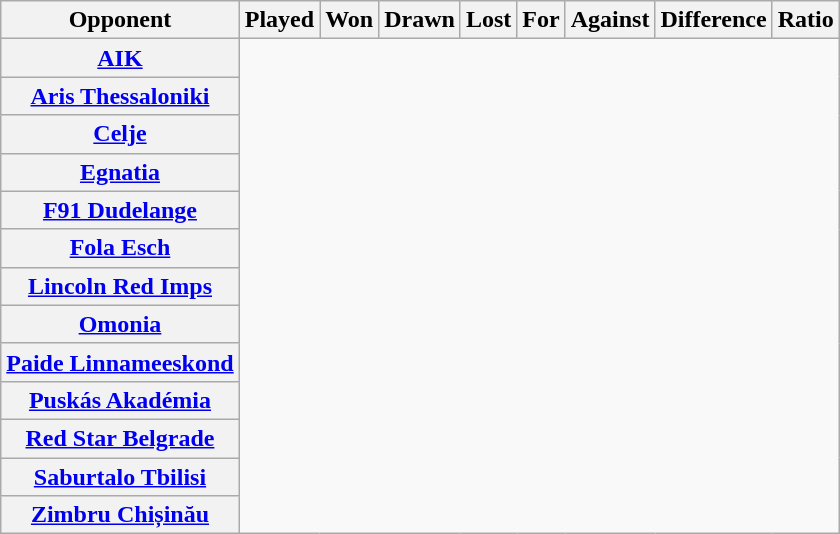<table class="wikitable sortable" style="text-align:center">
<tr>
<th>Opponent</th>
<th>Played</th>
<th>Won</th>
<th>Drawn</th>
<th>Lost</th>
<th>For</th>
<th>Against</th>
<th>Difference</th>
<th>Ratio</th>
</tr>
<tr>
<th scope="row" align=left> <a href='#'>AIK</a><br></th>
</tr>
<tr>
<th scope="row" align=left> <a href='#'>Aris Thessaloniki</a><br></th>
</tr>
<tr>
<th scope="row" align=left> <a href='#'>Celje</a><br></th>
</tr>
<tr>
<th scope="row" align=left> <a href='#'>Egnatia</a><br></th>
</tr>
<tr>
<th scope="row" align=left> <a href='#'>F91 Dudelange</a><br></th>
</tr>
<tr>
<th scope="row" align=left> <a href='#'>Fola Esch</a><br></th>
</tr>
<tr>
<th scope="row" align=left> <a href='#'>Lincoln Red Imps</a><br></th>
</tr>
<tr>
<th scope="row" align=left> <a href='#'>Omonia</a><br></th>
</tr>
<tr>
<th scope="row" align=left> <a href='#'>Paide Linnameeskond</a><br></th>
</tr>
<tr>
<th scope="row" align=left> <a href='#'>Puskás Akadémia</a><br></th>
</tr>
<tr>
<th scope="row" align=left> <a href='#'>Red Star Belgrade</a><br></th>
</tr>
<tr>
<th scope="row" align=left> <a href='#'>Saburtalo Tbilisi</a><br></th>
</tr>
<tr>
<th scope="row" align=left> <a href='#'>Zimbru Chișinău</a><br></th>
</tr>
</table>
